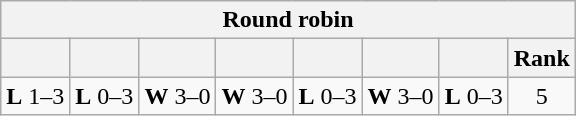<table class="wikitable" style="font-size:100%;">
<tr>
<th colspan=8>Round robin</th>
</tr>
<tr>
<th></th>
<th></th>
<th></th>
<th></th>
<th></th>
<th></th>
<th></th>
<th>Rank</th>
</tr>
<tr align=center>
<td><strong>L</strong> 1–3</td>
<td><strong>L</strong> 0–3</td>
<td><strong>W</strong> 3–0</td>
<td><strong>W</strong> 3–0</td>
<td><strong>L</strong> 0–3</td>
<td><strong>W</strong> 3–0</td>
<td><strong>L</strong> 0–3</td>
<td>5</td>
</tr>
</table>
